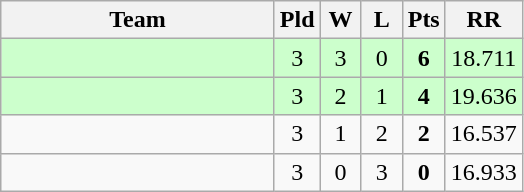<table class="wikitable" border="1" style="text-align:center;">
<tr>
<th width=175>Team</th>
<th width=20 abbr="Played">Pld</th>
<th width=20 abbr="Won">W</th>
<th width=20 abbr="Lost">L</th>
<th width=20 abbr="Points">Pts</th>
<th width=20 abbr="Run rate">RR</th>
</tr>
<tr style="background:#ccffcc;">
<td style="text-align:left;"></td>
<td>3</td>
<td>3</td>
<td>0</td>
<td><strong>6</strong></td>
<td>18.711</td>
</tr>
<tr style="background:#ccffcc;">
<td style="text-align:left;"></td>
<td>3</td>
<td>2</td>
<td>1</td>
<td><strong>4</strong></td>
<td>19.636</td>
</tr>
<tr style="background:#f9f9f9;">
<td style="text-align:left;"></td>
<td>3</td>
<td>1</td>
<td>2</td>
<td><strong>2</strong></td>
<td>16.537</td>
</tr>
<tr style="background:#f9f9f9;">
<td style="text-align:left;"></td>
<td>3</td>
<td>0</td>
<td>3</td>
<td><strong>0</strong></td>
<td>16.933</td>
</tr>
</table>
